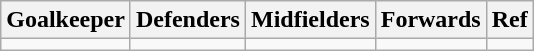<table class="wikitable">
<tr>
<th>Goalkeeper</th>
<th>Defenders</th>
<th>Midfielders</th>
<th>Forwards</th>
<th>Ref</th>
</tr>
<tr>
<td></td>
<td></td>
<td></td>
<td></td>
<td></td>
</tr>
</table>
